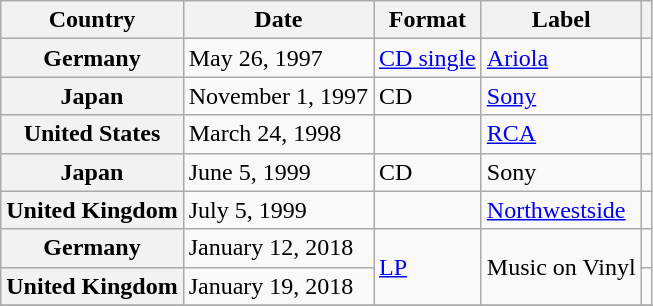<table class="wikitable plainrowheaders">
<tr>
<th scope="col">Country</th>
<th scope="col">Date</th>
<th scope="col">Format</th>
<th scope="col">Label</th>
<th scope="col"></th>
</tr>
<tr>
<th scope="row">Germany</th>
<td>May 26, 1997</td>
<td><a href='#'>CD single</a></td>
<td><a href='#'>Ariola</a></td>
<td></td>
</tr>
<tr>
<th scope="row">Japan</th>
<td>November 1, 1997</td>
<td>CD</td>
<td><a href='#'>Sony</a></td>
<td></td>
</tr>
<tr>
<th scope="row">United States</th>
<td>March 24, 1998</td>
<td></td>
<td><a href='#'>RCA</a></td>
<td></td>
</tr>
<tr>
<th scope="row">Japan</th>
<td>June 5, 1999</td>
<td>CD</td>
<td>Sony</td>
<td></td>
</tr>
<tr>
<th scope="row">United Kingdom</th>
<td>July 5, 1999</td>
<td></td>
<td><a href='#'>Northwestside</a></td>
<td></td>
</tr>
<tr>
<th scope="row">Germany</th>
<td>January 12, 2018</td>
<td rowspan="2"><a href='#'>LP</a></td>
<td rowspan="2">Music on Vinyl</td>
<td></td>
</tr>
<tr>
<th scope="row">United Kingdom</th>
<td>January 19, 2018</td>
<td></td>
</tr>
<tr>
</tr>
</table>
